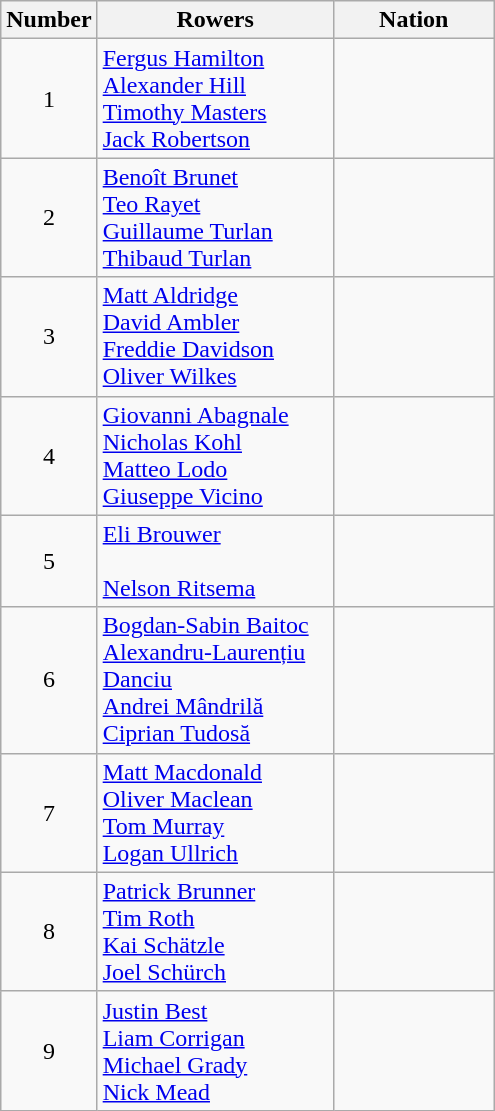<table class="wikitable sortable" style="text-align:center">
<tr>
<th width=5>Number</th>
<th width=150>Rowers</th>
<th width=100>Nation</th>
</tr>
<tr>
<td align=center>1</td>
<td align=left><a href='#'>Fergus Hamilton</a><br><a href='#'>Alexander Hill</a><br><a href='#'>Timothy Masters</a><br><a href='#'>Jack Robertson</a></td>
<td align=left></td>
</tr>
<tr>
<td align=center>2</td>
<td align=left><a href='#'>Benoît Brunet</a><br><a href='#'>Teo Rayet</a><br><a href='#'>Guillaume Turlan</a><br><a href='#'>Thibaud Turlan</a></td>
<td align=left></td>
</tr>
<tr>
<td align=center>3</td>
<td align=left><a href='#'>Matt Aldridge</a><br><a href='#'>David Ambler</a><br><a href='#'>Freddie Davidson</a><br><a href='#'>Oliver Wilkes</a></td>
<td align=left></td>
</tr>
<tr>
<td align=center>4</td>
<td align=left><a href='#'>Giovanni Abagnale</a><br><a href='#'>Nicholas Kohl</a><br><a href='#'>Matteo Lodo</a><br><a href='#'>Giuseppe Vicino</a></td>
<td align=left></td>
</tr>
<tr>
<td align=center>5</td>
<td align=left><a href='#'>Eli Brouwer</a><br> <br><a href='#'>Nelson Ritsema</a><br> </td>
<td align=left></td>
</tr>
<tr>
<td align=center>6</td>
<td align=left><a href='#'>Bogdan-Sabin Baitoc</a><br><a href='#'>Alexandru-Laurențiu Danciu</a><br><a href='#'>Andrei Mândrilă</a><br><a href='#'>Ciprian Tudosă</a></td>
<td align=left></td>
</tr>
<tr>
<td align=center>7</td>
<td align=left><a href='#'>Matt Macdonald</a><br><a href='#'>Oliver Maclean</a><br><a href='#'>Tom Murray</a><br><a href='#'>Logan Ullrich</a></td>
<td align=left></td>
</tr>
<tr>
<td align=center>8</td>
<td align=left><a href='#'>Patrick Brunner</a><br><a href='#'>Tim Roth</a><br><a href='#'>Kai Schätzle</a><br><a href='#'>Joel Schürch</a></td>
<td align=left></td>
</tr>
<tr>
<td align=center>9</td>
<td align=left><a href='#'>Justin Best</a><br><a href='#'>Liam Corrigan</a><br><a href='#'>Michael Grady</a><br><a href='#'>Nick Mead</a></td>
<td align=left></td>
</tr>
</table>
